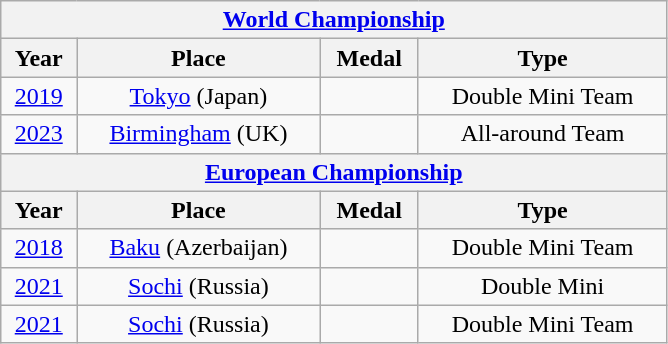<table class="wikitable center col2izq" style="text-align:center;width:445px;">
<tr>
<th colspan="4"><a href='#'>World Championship</a></th>
</tr>
<tr>
<th>Year</th>
<th>Place</th>
<th>Medal</th>
<th>Type</th>
</tr>
<tr>
<td><a href='#'>2019</a></td>
<td><a href='#'>Tokyo</a> (Japan)</td>
<td></td>
<td>Double Mini Team</td>
</tr>
<tr>
<td><a href='#'>2023</a></td>
<td><a href='#'>Birmingham</a> (UK)</td>
<td></td>
<td>All-around Team</td>
</tr>
<tr>
<th colspan="4"><a href='#'>European Championship</a></th>
</tr>
<tr>
<th>Year</th>
<th>Place</th>
<th>Medal</th>
<th>Type</th>
</tr>
<tr>
<td><a href='#'>2018</a></td>
<td><a href='#'>Baku</a> (Azerbaijan)</td>
<td></td>
<td>Double Mini Team</td>
</tr>
<tr>
<td><a href='#'>2021</a></td>
<td><a href='#'>Sochi</a> (Russia)</td>
<td></td>
<td>Double Mini</td>
</tr>
<tr>
<td><a href='#'>2021</a></td>
<td><a href='#'>Sochi</a> (Russia)</td>
<td></td>
<td>Double Mini Team</td>
</tr>
</table>
